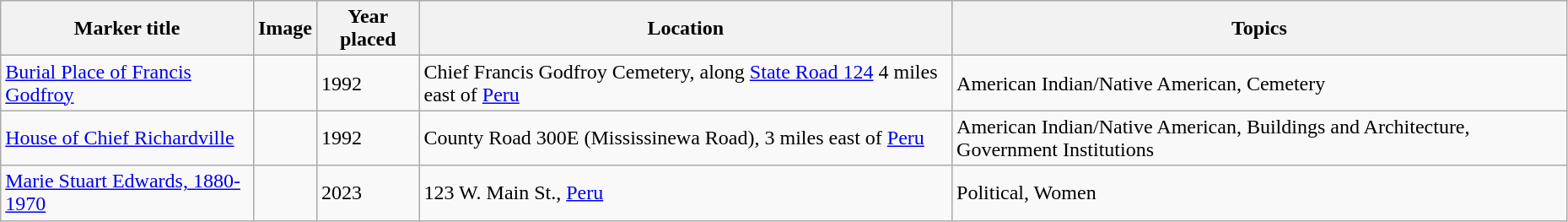<table class="wikitable sortable" style="width:98%">
<tr>
<th>Marker title</th>
<th class="unsortable">Image</th>
<th>Year placed</th>
<th>Location</th>
<th>Topics</th>
</tr>
<tr>
<td><a href='#'>Burial Place of Francis Godfroy</a></td>
<td></td>
<td>1992</td>
<td>Chief Francis Godfroy Cemetery, along <a href='#'>State Road 124</a> 4 miles east of <a href='#'>Peru</a><br><small></small></td>
<td>American Indian/Native American, Cemetery</td>
</tr>
<tr ->
<td><a href='#'>House of Chief Richardville</a></td>
<td></td>
<td>1992</td>
<td>County Road 300E (Mississinewa Road), 3 miles east of <a href='#'>Peru</a><br><small></small></td>
<td>American Indian/Native American, Buildings and Architecture, Government Institutions</td>
</tr>
<tr>
<td><a href='#'>Marie Stuart Edwards, 1880-1970</a></td>
<td></td>
<td>2023</td>
<td>123 W. Main St., <a href='#'>Peru</a></td>
<td>Political, Women</td>
</tr>
</table>
